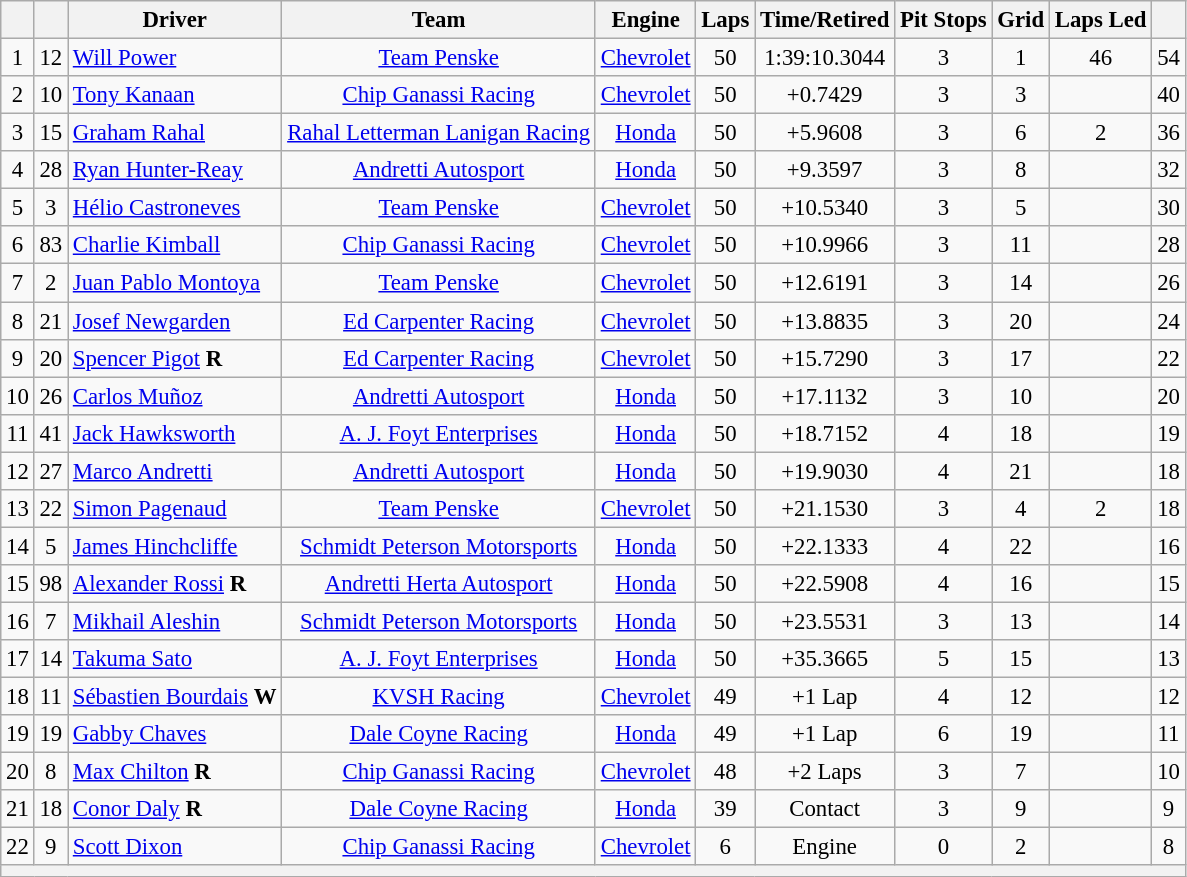<table class="wikitable" style="text-align:center; font-size: 95%;">
<tr>
<th></th>
<th></th>
<th>Driver</th>
<th>Team</th>
<th>Engine</th>
<th>Laps</th>
<th>Time/Retired</th>
<th>Pit Stops</th>
<th>Grid</th>
<th>Laps Led</th>
<th></th>
</tr>
<tr>
<td>1</td>
<td>12</td>
<td align="left"> <a href='#'>Will Power</a></td>
<td><a href='#'>Team Penske</a></td>
<td><a href='#'>Chevrolet</a></td>
<td>50</td>
<td>1:39:10.3044</td>
<td>3</td>
<td>1</td>
<td>46</td>
<td>54</td>
</tr>
<tr>
<td>2</td>
<td>10</td>
<td align="left"> <a href='#'>Tony Kanaan</a></td>
<td><a href='#'>Chip Ganassi Racing</a></td>
<td><a href='#'>Chevrolet</a></td>
<td>50</td>
<td>+0.7429</td>
<td>3</td>
<td>3</td>
<td></td>
<td>40</td>
</tr>
<tr>
<td>3</td>
<td>15</td>
<td align="left"> <a href='#'>Graham Rahal</a></td>
<td><a href='#'>Rahal Letterman Lanigan Racing</a></td>
<td><a href='#'>Honda</a></td>
<td>50</td>
<td>+5.9608</td>
<td>3</td>
<td>6</td>
<td>2</td>
<td>36</td>
</tr>
<tr>
<td>4</td>
<td>28</td>
<td align="left"> <a href='#'>Ryan Hunter-Reay</a></td>
<td><a href='#'>Andretti Autosport</a></td>
<td><a href='#'>Honda</a></td>
<td>50</td>
<td>+9.3597</td>
<td>3</td>
<td>8</td>
<td></td>
<td>32</td>
</tr>
<tr>
<td>5</td>
<td>3</td>
<td align="left"> <a href='#'>Hélio Castroneves</a></td>
<td><a href='#'>Team Penske</a></td>
<td><a href='#'>Chevrolet</a></td>
<td>50</td>
<td>+10.5340</td>
<td>3</td>
<td>5</td>
<td></td>
<td>30</td>
</tr>
<tr>
<td>6</td>
<td>83</td>
<td align="left"> <a href='#'>Charlie Kimball</a></td>
<td><a href='#'>Chip Ganassi Racing</a></td>
<td><a href='#'>Chevrolet</a></td>
<td>50</td>
<td>+10.9966</td>
<td>3</td>
<td>11</td>
<td></td>
<td>28</td>
</tr>
<tr>
<td>7</td>
<td>2</td>
<td align="left"> <a href='#'>Juan Pablo Montoya</a></td>
<td><a href='#'>Team Penske</a></td>
<td><a href='#'>Chevrolet</a></td>
<td>50</td>
<td>+12.6191</td>
<td>3</td>
<td>14</td>
<td></td>
<td>26</td>
</tr>
<tr>
<td>8</td>
<td>21</td>
<td align="left"> <a href='#'>Josef Newgarden</a></td>
<td><a href='#'>Ed Carpenter Racing</a></td>
<td><a href='#'>Chevrolet</a></td>
<td>50</td>
<td>+13.8835</td>
<td>3</td>
<td>20</td>
<td></td>
<td>24</td>
</tr>
<tr>
<td>9</td>
<td>20</td>
<td align="left"> <a href='#'>Spencer Pigot</a> <strong><span>R</span></strong></td>
<td><a href='#'>Ed Carpenter Racing</a></td>
<td><a href='#'>Chevrolet</a></td>
<td>50</td>
<td>+15.7290</td>
<td>3</td>
<td>17</td>
<td></td>
<td>22</td>
</tr>
<tr>
<td>10</td>
<td>26</td>
<td align="left"> <a href='#'>Carlos Muñoz</a></td>
<td><a href='#'>Andretti Autosport</a></td>
<td><a href='#'>Honda</a></td>
<td>50</td>
<td>+17.1132</td>
<td>3</td>
<td>10</td>
<td></td>
<td>20</td>
</tr>
<tr>
<td>11</td>
<td>41</td>
<td align="left"> <a href='#'>Jack Hawksworth</a></td>
<td><a href='#'>A. J. Foyt Enterprises</a></td>
<td><a href='#'>Honda</a></td>
<td>50</td>
<td>+18.7152</td>
<td>4</td>
<td>18</td>
<td></td>
<td>19</td>
</tr>
<tr>
<td>12</td>
<td>27</td>
<td align="left"> <a href='#'>Marco Andretti</a></td>
<td><a href='#'>Andretti Autosport</a></td>
<td><a href='#'>Honda</a></td>
<td>50</td>
<td>+19.9030</td>
<td>4</td>
<td>21</td>
<td></td>
<td>18</td>
</tr>
<tr>
<td>13</td>
<td>22</td>
<td align="left"> <a href='#'>Simon Pagenaud</a></td>
<td><a href='#'>Team Penske</a></td>
<td><a href='#'>Chevrolet</a></td>
<td>50</td>
<td>+21.1530</td>
<td>3</td>
<td>4</td>
<td>2</td>
<td>18</td>
</tr>
<tr>
<td>14</td>
<td>5</td>
<td align="left"> <a href='#'>James Hinchcliffe</a></td>
<td><a href='#'>Schmidt Peterson Motorsports</a></td>
<td><a href='#'>Honda</a></td>
<td>50</td>
<td>+22.1333</td>
<td>4</td>
<td>22</td>
<td></td>
<td>16</td>
</tr>
<tr>
<td>15</td>
<td>98</td>
<td align="left"> <a href='#'>Alexander Rossi</a> <strong><span>R</span></strong></td>
<td><a href='#'>Andretti Herta Autosport</a></td>
<td><a href='#'>Honda</a></td>
<td>50</td>
<td>+22.5908</td>
<td>4</td>
<td>16</td>
<td></td>
<td>15</td>
</tr>
<tr>
<td>16</td>
<td>7</td>
<td align="left"> <a href='#'>Mikhail Aleshin</a></td>
<td><a href='#'>Schmidt Peterson Motorsports</a></td>
<td><a href='#'>Honda</a></td>
<td>50</td>
<td>+23.5531</td>
<td>3</td>
<td>13</td>
<td></td>
<td>14</td>
</tr>
<tr>
<td>17</td>
<td>14</td>
<td align="left"> <a href='#'>Takuma Sato</a></td>
<td><a href='#'>A. J. Foyt Enterprises</a></td>
<td><a href='#'>Honda</a></td>
<td>50</td>
<td>+35.3665</td>
<td>5</td>
<td>15</td>
<td></td>
<td>13</td>
</tr>
<tr>
<td>18</td>
<td>11</td>
<td align="left"> <a href='#'>Sébastien Bourdais</a> <strong><span>W</span></strong></td>
<td><a href='#'>KVSH Racing</a></td>
<td><a href='#'>Chevrolet</a></td>
<td>49</td>
<td>+1 Lap</td>
<td>4</td>
<td>12</td>
<td></td>
<td>12</td>
</tr>
<tr>
<td>19</td>
<td>19</td>
<td align="left"> <a href='#'>Gabby Chaves</a></td>
<td><a href='#'>Dale Coyne Racing</a></td>
<td><a href='#'>Honda</a></td>
<td>49</td>
<td>+1 Lap</td>
<td>6</td>
<td>19</td>
<td></td>
<td>11</td>
</tr>
<tr>
<td>20</td>
<td>8</td>
<td align="left"> <a href='#'>Max Chilton</a> <strong><span>R</span></strong></td>
<td><a href='#'>Chip Ganassi Racing</a></td>
<td><a href='#'>Chevrolet</a></td>
<td>48</td>
<td>+2 Laps</td>
<td>3</td>
<td>7</td>
<td></td>
<td>10</td>
</tr>
<tr>
<td>21</td>
<td>18</td>
<td align="left"> <a href='#'>Conor Daly</a> <strong><span>R</span></strong></td>
<td><a href='#'>Dale Coyne Racing</a></td>
<td><a href='#'>Honda</a></td>
<td>39</td>
<td>Contact</td>
<td>3</td>
<td>9</td>
<td></td>
<td>9</td>
</tr>
<tr>
<td>22</td>
<td>9</td>
<td align="left"> <a href='#'>Scott Dixon</a></td>
<td><a href='#'>Chip Ganassi Racing</a></td>
<td><a href='#'>Chevrolet</a></td>
<td>6</td>
<td>Engine</td>
<td>0</td>
<td>2</td>
<td></td>
<td>8</td>
</tr>
<tr>
<th colspan=11></th>
</tr>
</table>
